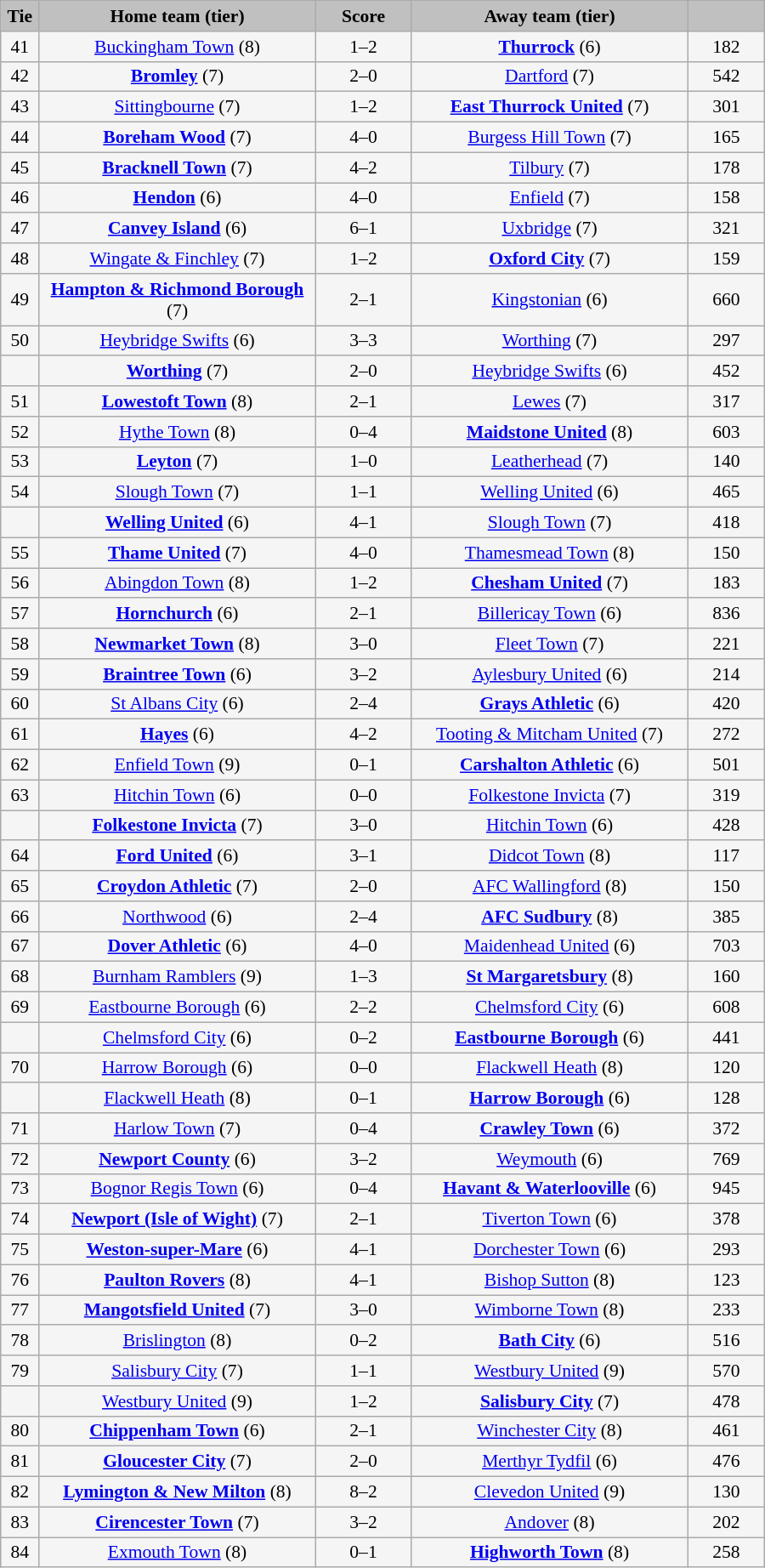<table class="wikitable" style="width: 600px; background:WhiteSmoke; text-align:center; font-size:90%">
<tr>
<td scope="col" style="width:  5.00%; background:silver;"><strong>Tie</strong></td>
<td scope="col" style="width: 36.25%; background:silver;"><strong>Home team (tier)</strong></td>
<td scope="col" style="width: 12.50%; background:silver;"><strong>Score</strong></td>
<td scope="col" style="width: 36.25%; background:silver;"><strong>Away team (tier)</strong></td>
<td scope="col" style="width: 10.00%; background:silver;"><strong></strong></td>
</tr>
<tr>
<td>41</td>
<td><a href='#'>Buckingham Town</a> (8)</td>
<td>1–2</td>
<td><strong><a href='#'>Thurrock</a></strong> (6)</td>
<td>182</td>
</tr>
<tr>
<td>42</td>
<td><strong><a href='#'>Bromley</a></strong> (7)</td>
<td>2–0</td>
<td><a href='#'>Dartford</a> (7)</td>
<td>542</td>
</tr>
<tr>
<td>43</td>
<td><a href='#'>Sittingbourne</a> (7)</td>
<td>1–2</td>
<td><strong><a href='#'>East Thurrock United</a></strong> (7)</td>
<td>301</td>
</tr>
<tr>
<td>44</td>
<td><strong><a href='#'>Boreham Wood</a></strong> (7)</td>
<td>4–0</td>
<td><a href='#'>Burgess Hill Town</a> (7)</td>
<td>165</td>
</tr>
<tr>
<td>45</td>
<td><strong><a href='#'>Bracknell Town</a></strong> (7)</td>
<td>4–2</td>
<td><a href='#'>Tilbury</a> (7)</td>
<td>178</td>
</tr>
<tr>
<td>46</td>
<td><strong><a href='#'>Hendon</a></strong> (6)</td>
<td>4–0</td>
<td><a href='#'>Enfield</a> (7)</td>
<td>158</td>
</tr>
<tr>
<td>47</td>
<td><strong><a href='#'>Canvey Island</a></strong> (6)</td>
<td>6–1</td>
<td><a href='#'>Uxbridge</a> (7)</td>
<td>321</td>
</tr>
<tr>
<td>48</td>
<td><a href='#'>Wingate & Finchley</a> (7)</td>
<td>1–2</td>
<td><strong><a href='#'>Oxford City</a></strong> (7)</td>
<td>159</td>
</tr>
<tr>
<td>49</td>
<td><strong><a href='#'>Hampton & Richmond Borough</a></strong> (7)</td>
<td>2–1</td>
<td><a href='#'>Kingstonian</a> (6)</td>
<td>660</td>
</tr>
<tr>
<td>50</td>
<td><a href='#'>Heybridge Swifts</a> (6)</td>
<td>3–3</td>
<td><a href='#'>Worthing</a> (7)</td>
<td>297</td>
</tr>
<tr>
<td><em></em></td>
<td><strong><a href='#'>Worthing</a></strong> (7)</td>
<td>2–0</td>
<td><a href='#'>Heybridge Swifts</a> (6)</td>
<td>452</td>
</tr>
<tr>
<td>51</td>
<td><strong><a href='#'>Lowestoft Town</a></strong> (8)</td>
<td>2–1</td>
<td><a href='#'>Lewes</a> (7)</td>
<td>317</td>
</tr>
<tr>
<td>52</td>
<td><a href='#'>Hythe Town</a> (8)</td>
<td>0–4</td>
<td><strong><a href='#'>Maidstone United</a></strong> (8)</td>
<td>603</td>
</tr>
<tr>
<td>53</td>
<td><strong><a href='#'>Leyton</a></strong> (7)</td>
<td>1–0</td>
<td><a href='#'>Leatherhead</a> (7)</td>
<td>140</td>
</tr>
<tr>
<td>54</td>
<td><a href='#'>Slough Town</a> (7)</td>
<td>1–1</td>
<td><a href='#'>Welling United</a> (6)</td>
<td>465</td>
</tr>
<tr>
<td><em></em></td>
<td><strong><a href='#'>Welling United</a></strong> (6)</td>
<td>4–1</td>
<td><a href='#'>Slough Town</a> (7)</td>
<td>418</td>
</tr>
<tr>
<td>55</td>
<td><strong><a href='#'>Thame United</a></strong> (7)</td>
<td>4–0</td>
<td><a href='#'>Thamesmead Town</a> (8)</td>
<td>150</td>
</tr>
<tr>
<td>56</td>
<td><a href='#'>Abingdon Town</a> (8)</td>
<td>1–2</td>
<td><strong><a href='#'>Chesham United</a></strong> (7)</td>
<td>183</td>
</tr>
<tr>
<td>57</td>
<td><strong><a href='#'>Hornchurch</a></strong> (6)</td>
<td>2–1</td>
<td><a href='#'>Billericay Town</a> (6)</td>
<td>836</td>
</tr>
<tr>
<td>58</td>
<td><strong><a href='#'>Newmarket Town</a></strong> (8)</td>
<td>3–0</td>
<td><a href='#'>Fleet Town</a> (7)</td>
<td>221</td>
</tr>
<tr>
<td>59</td>
<td><strong><a href='#'>Braintree Town</a></strong> (6)</td>
<td>3–2</td>
<td><a href='#'>Aylesbury United</a> (6)</td>
<td>214</td>
</tr>
<tr>
<td>60</td>
<td><a href='#'>St Albans City</a> (6)</td>
<td>2–4</td>
<td><strong><a href='#'>Grays Athletic</a></strong> (6)</td>
<td>420</td>
</tr>
<tr>
<td>61</td>
<td><strong><a href='#'>Hayes</a></strong> (6)</td>
<td>4–2</td>
<td><a href='#'>Tooting & Mitcham United</a> (7)</td>
<td>272</td>
</tr>
<tr>
<td>62</td>
<td><a href='#'>Enfield Town</a> (9)</td>
<td>0–1</td>
<td><strong><a href='#'>Carshalton Athletic</a></strong> (6)</td>
<td>501</td>
</tr>
<tr>
<td>63</td>
<td><a href='#'>Hitchin Town</a> (6)</td>
<td>0–0</td>
<td><a href='#'>Folkestone Invicta</a> (7)</td>
<td>319</td>
</tr>
<tr>
<td><em></em></td>
<td><strong><a href='#'>Folkestone Invicta</a></strong> (7)</td>
<td>3–0</td>
<td><a href='#'>Hitchin Town</a> (6)</td>
<td>428</td>
</tr>
<tr>
<td>64</td>
<td><strong><a href='#'>Ford United</a></strong> (6)</td>
<td>3–1</td>
<td><a href='#'>Didcot Town</a> (8)</td>
<td>117</td>
</tr>
<tr>
<td>65</td>
<td><strong><a href='#'>Croydon Athletic</a></strong> (7)</td>
<td>2–0</td>
<td><a href='#'>AFC Wallingford</a> (8)</td>
<td>150</td>
</tr>
<tr>
<td>66</td>
<td><a href='#'>Northwood</a> (6)</td>
<td>2–4</td>
<td><strong><a href='#'>AFC Sudbury</a></strong> (8)</td>
<td>385</td>
</tr>
<tr>
<td>67</td>
<td><strong><a href='#'>Dover Athletic</a></strong> (6)</td>
<td>4–0</td>
<td><a href='#'>Maidenhead United</a> (6)</td>
<td>703</td>
</tr>
<tr>
<td>68</td>
<td><a href='#'>Burnham Ramblers</a> (9)</td>
<td>1–3</td>
<td><strong><a href='#'>St Margaretsbury</a></strong> (8)</td>
<td>160</td>
</tr>
<tr>
<td>69</td>
<td><a href='#'>Eastbourne Borough</a> (6)</td>
<td>2–2</td>
<td><a href='#'>Chelmsford City</a> (6)</td>
<td>608</td>
</tr>
<tr>
<td><em></em></td>
<td><a href='#'>Chelmsford City</a> (6)</td>
<td>0–2</td>
<td><strong><a href='#'>Eastbourne Borough</a></strong> (6)</td>
<td>441</td>
</tr>
<tr>
<td>70</td>
<td><a href='#'>Harrow Borough</a> (6)</td>
<td>0–0</td>
<td><a href='#'>Flackwell Heath</a> (8)</td>
<td>120</td>
</tr>
<tr>
<td><em></em></td>
<td><a href='#'>Flackwell Heath</a> (8)</td>
<td>0–1</td>
<td><strong><a href='#'>Harrow Borough</a></strong> (6)</td>
<td>128</td>
</tr>
<tr>
<td>71</td>
<td><a href='#'>Harlow Town</a> (7)</td>
<td>0–4</td>
<td><strong><a href='#'>Crawley Town</a></strong> (6)</td>
<td>372</td>
</tr>
<tr>
<td>72</td>
<td><strong><a href='#'>Newport County</a></strong> (6)</td>
<td>3–2</td>
<td><a href='#'>Weymouth</a> (6)</td>
<td>769</td>
</tr>
<tr>
<td>73</td>
<td><a href='#'>Bognor Regis Town</a> (6)</td>
<td>0–4</td>
<td><strong><a href='#'>Havant & Waterlooville</a></strong> (6)</td>
<td>945</td>
</tr>
<tr>
<td>74</td>
<td><strong><a href='#'>Newport (Isle of Wight)</a></strong> (7)</td>
<td>2–1</td>
<td><a href='#'>Tiverton Town</a> (6)</td>
<td>378</td>
</tr>
<tr>
<td>75</td>
<td><strong><a href='#'>Weston-super-Mare</a></strong> (6)</td>
<td>4–1</td>
<td><a href='#'>Dorchester Town</a> (6)</td>
<td>293</td>
</tr>
<tr>
<td>76</td>
<td><strong><a href='#'>Paulton Rovers</a></strong> (8)</td>
<td>4–1</td>
<td><a href='#'>Bishop Sutton</a> (8)</td>
<td>123</td>
</tr>
<tr>
<td>77</td>
<td><strong><a href='#'>Mangotsfield United</a></strong> (7)</td>
<td>3–0</td>
<td><a href='#'>Wimborne Town</a> (8)</td>
<td>233</td>
</tr>
<tr>
<td>78</td>
<td><a href='#'>Brislington</a> (8)</td>
<td>0–2</td>
<td><strong><a href='#'>Bath City</a></strong> (6)</td>
<td>516</td>
</tr>
<tr>
<td>79</td>
<td><a href='#'>Salisbury City</a> (7)</td>
<td>1–1</td>
<td><a href='#'>Westbury United</a> (9)</td>
<td>570</td>
</tr>
<tr>
<td><em></em></td>
<td><a href='#'>Westbury United</a> (9)</td>
<td>1–2</td>
<td><strong><a href='#'>Salisbury City</a></strong> (7)</td>
<td>478</td>
</tr>
<tr>
<td>80</td>
<td><strong><a href='#'>Chippenham Town</a></strong> (6)</td>
<td>2–1</td>
<td><a href='#'>Winchester City</a> (8)</td>
<td>461</td>
</tr>
<tr>
<td>81</td>
<td><strong><a href='#'>Gloucester City</a></strong> (7)</td>
<td>2–0</td>
<td><a href='#'>Merthyr Tydfil</a> (6)</td>
<td>476</td>
</tr>
<tr>
<td>82</td>
<td><strong><a href='#'>Lymington & New Milton</a></strong> (8)</td>
<td>8–2</td>
<td><a href='#'>Clevedon United</a> (9)</td>
<td>130</td>
</tr>
<tr>
<td>83</td>
<td><strong><a href='#'>Cirencester Town</a></strong> (7)</td>
<td>3–2</td>
<td><a href='#'>Andover</a> (8)</td>
<td>202</td>
</tr>
<tr>
<td>84</td>
<td><a href='#'>Exmouth Town</a> (8)</td>
<td>0–1</td>
<td><strong><a href='#'>Highworth Town</a></strong> (8)</td>
<td>258</td>
</tr>
</table>
